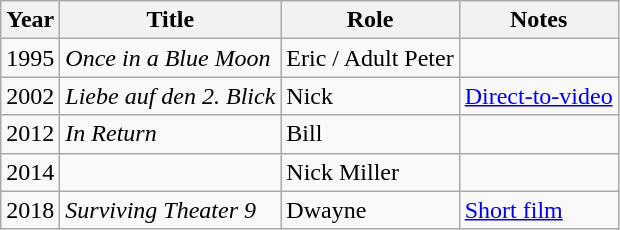<table class="wikitable sortable">
<tr>
<th>Year</th>
<th>Title</th>
<th>Role</th>
<th class="unsortable">Notes</th>
</tr>
<tr>
<td>1995</td>
<td><em>Once in a Blue Moon</em></td>
<td>Eric / Adult Peter</td>
<td></td>
</tr>
<tr>
<td>2002</td>
<td><em>Liebe auf den 2. Blick</em></td>
<td>Nick</td>
<td><a href='#'>Direct-to-video</a></td>
</tr>
<tr>
<td>2012</td>
<td><em>In Return</em></td>
<td>Bill</td>
<td></td>
</tr>
<tr>
<td>2014</td>
<td><em></em></td>
<td>Nick Miller</td>
<td></td>
</tr>
<tr>
<td>2018</td>
<td><em>Surviving Theater 9</em></td>
<td>Dwayne</td>
<td><a href='#'>Short film</a></td>
</tr>
</table>
